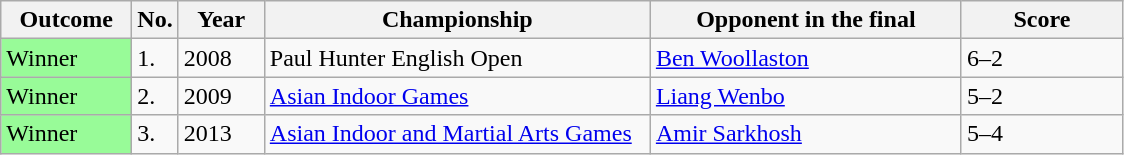<table class="sortable wikitable">
<tr>
<th width="80">Outcome</th>
<th width="20">No.</th>
<th width="50">Year</th>
<th width="250">Championship</th>
<th width="200">Opponent in the final</th>
<th width="100">Score</th>
</tr>
<tr>
<td style="background:#98FB98">Winner</td>
<td>1.</td>
<td>2008</td>
<td>Paul Hunter English Open</td>
<td> <a href='#'>Ben Woollaston</a></td>
<td>6–2</td>
</tr>
<tr>
<td style="background:#98FB98">Winner</td>
<td>2.</td>
<td>2009</td>
<td><a href='#'>Asian Indoor Games</a></td>
<td> <a href='#'>Liang Wenbo</a></td>
<td>5–2</td>
</tr>
<tr>
<td style="background:#98FB98">Winner</td>
<td>3.</td>
<td>2013</td>
<td><a href='#'>Asian Indoor and Martial Arts Games</a></td>
<td> <a href='#'>Amir Sarkhosh</a></td>
<td>5–4</td>
</tr>
</table>
